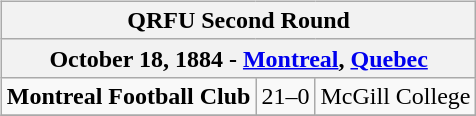<table cellspacing="10">
<tr>
<td valign="top"><br><table class="wikitable">
<tr>
<th bgcolor="#DDDDDD" colspan="4"><strong>QRFU Second Round</strong></th>
</tr>
<tr>
<th bgcolor="#DDDDDD" colspan="4">October 18, 1884 - <a href='#'>Montreal</a>, <a href='#'>Quebec</a></th>
</tr>
<tr>
<td><strong>Montreal Football Club</strong></td>
<td>21–0</td>
<td>McGill College</td>
</tr>
<tr>
</tr>
</table>
</td>
</tr>
</table>
